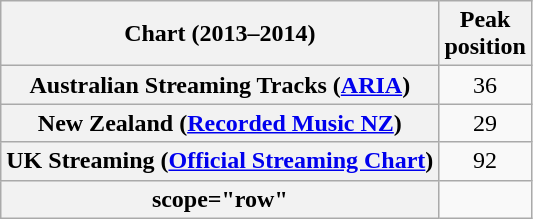<table class="wikitable sortable plainrowheaders">
<tr>
<th scope="col">Chart (2013–2014)</th>
<th scope="col">Peak<br>position</th>
</tr>
<tr>
<th scope="row">Australian Streaming Tracks (<a href='#'>ARIA</a>)</th>
<td align="center">36</td>
</tr>
<tr>
<th scope="row">New Zealand (<a href='#'>Recorded Music NZ</a>)</th>
<td align="center">29</td>
</tr>
<tr>
<th scope="row">UK Streaming (<a href='#'>Official Streaming Chart</a>)</th>
<td align=center>92</td>
</tr>
<tr>
<th>scope="row" </th>
</tr>
</table>
